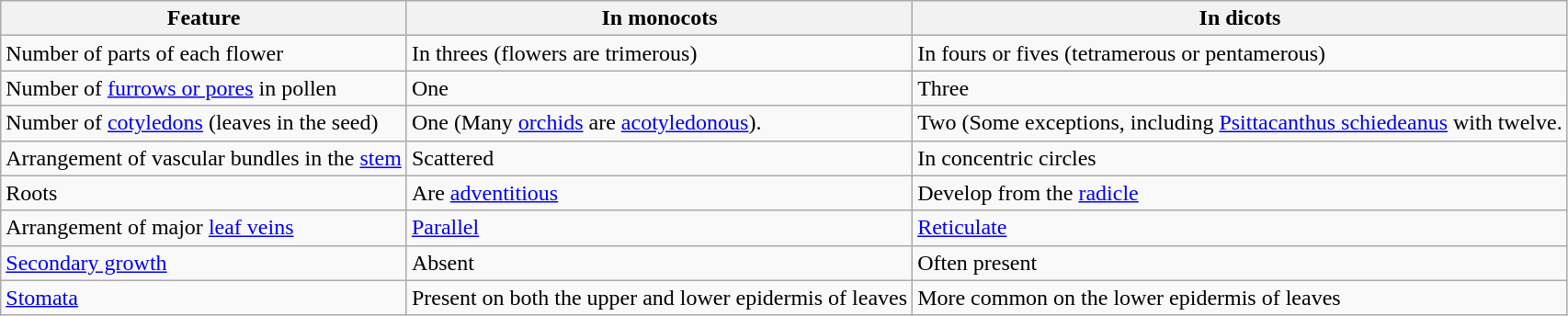<table class="wikitable">
<tr>
<th>Feature</th>
<th>In monocots</th>
<th>In dicots</th>
</tr>
<tr>
<td>Number of parts of each flower</td>
<td>In threes (flowers are trimerous)</td>
<td>In fours or fives (tetramerous or pentamerous)</td>
</tr>
<tr>
<td>Number of <a href='#'>furrows or pores</a> in pollen</td>
<td>One</td>
<td>Three</td>
</tr>
<tr>
<td>Number of <a href='#'>cotyledons</a> (leaves in the seed)</td>
<td>One (Many <a href='#'>orchids</a> are <a href='#'>acotyledonous</a>).</td>
<td>Two (Some exceptions, including <a href='#'>Psittacanthus schiedeanus</a> with twelve.</td>
</tr>
<tr>
<td>Arrangement of vascular bundles in the <a href='#'>stem</a></td>
<td>Scattered</td>
<td>In concentric circles</td>
</tr>
<tr>
<td>Roots</td>
<td>Are <a href='#'>adventitious</a></td>
<td>Develop from the <a href='#'>radicle</a></td>
</tr>
<tr>
<td>Arrangement of major <a href='#'>leaf veins</a></td>
<td><a href='#'>Parallel</a></td>
<td><a href='#'>Reticulate</a></td>
</tr>
<tr>
<td><a href='#'>Secondary growth</a></td>
<td>Absent</td>
<td>Often present</td>
</tr>
<tr>
<td><a href='#'>Stomata</a></td>
<td>Present on both the upper and lower epidermis of leaves</td>
<td>More common on the lower epidermis of leaves</td>
</tr>
</table>
